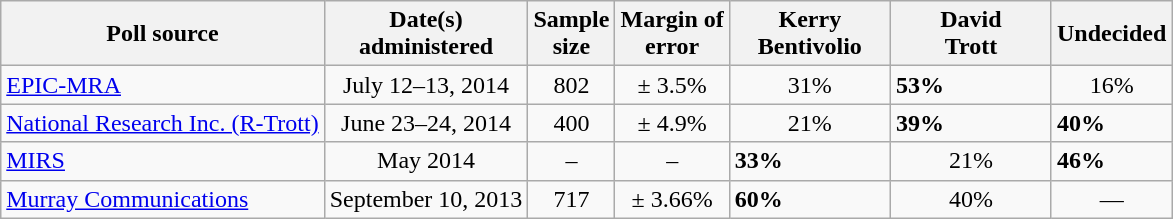<table class="wikitable">
<tr>
<th>Poll source</th>
<th>Date(s)<br>administered</th>
<th>Sample<br>size</th>
<th>Margin of<br>error</th>
<th style="width:100px;">Kerry<br>Bentivolio</th>
<th style="width:100px;">David<br>Trott</th>
<th>Undecided</th>
</tr>
<tr>
<td><a href='#'>EPIC-MRA</a></td>
<td align=center>July 12–13, 2014</td>
<td align=center>802</td>
<td align=center>± 3.5%</td>
<td align=center>31%</td>
<td><strong>53%</strong></td>
<td align=center>16%</td>
</tr>
<tr>
<td><a href='#'>National Research Inc. (R-Trott)</a></td>
<td align=center>June 23–24, 2014</td>
<td align=center>400</td>
<td align=center>± 4.9%</td>
<td align=center>21%</td>
<td><strong>39%</strong></td>
<td><strong>40%</strong></td>
</tr>
<tr>
<td><a href='#'>MIRS</a></td>
<td align=center>May 2014</td>
<td align=center>–</td>
<td align=center>–</td>
<td><strong>33%</strong></td>
<td align=center>21%</td>
<td><strong>46%</strong></td>
</tr>
<tr>
<td><a href='#'>Murray Communications</a></td>
<td align=center>September 10, 2013</td>
<td align=center>717</td>
<td align=center>± 3.66%</td>
<td><strong>60%</strong></td>
<td align=center>40%</td>
<td align=center>—</td>
</tr>
</table>
